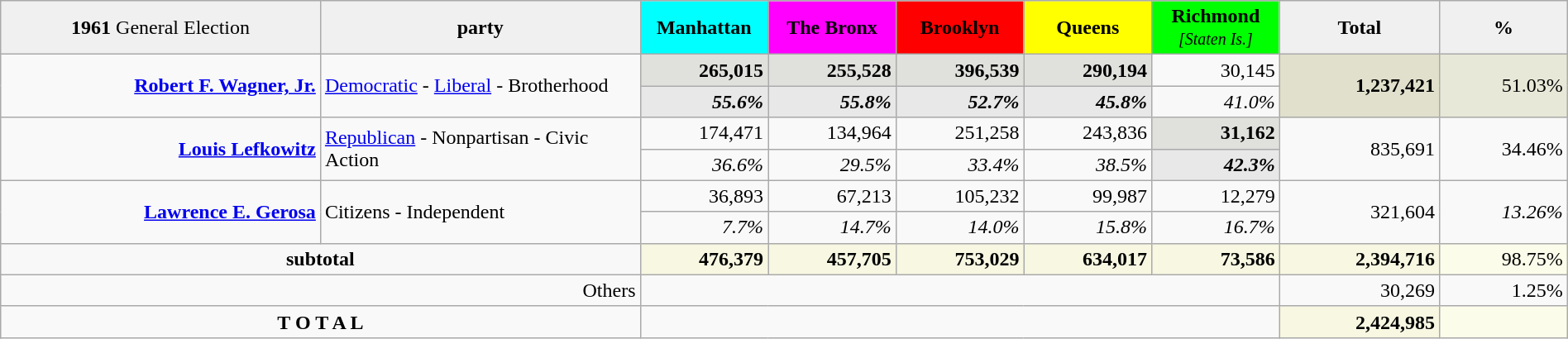<table class="wikitable" style="width:100%; text-align:right;">
<tr style="text-align:center;">
<td style="width:20%; background:#f0f0f0;"><strong>1961</strong> General Election</td>
<td style="width:20%; background:#f0f0f0;"><strong>party</strong></td>
<td style="width:8%; background:aqua;"><strong>Manhattan</strong></td>
<td style="width:8%; background:magenta;"><strong>The Bronx</strong></td>
<td style="width:8%; background:red;"><strong>Brooklyn</strong></td>
<td style="width:8%; background:yellow;"><strong>Queens</strong></td>
<td style="width:8%; background:lime;"><strong>Richmond</strong> <small><em>[Staten Is.]</em></small></td>
<td style="width:10%; background:#f0f0f0;"><strong>Total</strong></td>
<td style="width:8%; background:#f0f0f0;"><strong>%</strong></td>
</tr>
<tr>
<td rowspan="2"><strong><a href='#'>Robert F. Wagner, Jr.</a></strong></td>
<td rowspan="2" style="text-align:left"><a href='#'>Democratic</a> - <a href='#'>Liberal</a> - Brotherhood</td>
<td style="background:#e0e0dd;"><strong>265,015</strong></td>
<td style="background:#e0e0dd;"><strong>255,528</strong></td>
<td style="background:#e0e0dd;"><strong>396,539</strong></td>
<td style="background:#e0e0dd;"><strong>290,194</strong></td>
<td>30,145</td>
<td rowspan="2" style="background:#e0e0cc;"><strong>1,237,421</strong></td>
<td rowspan="2" style="background:#e8e8d8;">51.03%</td>
</tr>
<tr style="background:#e8e8e8;">
<td><strong><em>55.6%</em></strong></td>
<td><strong><em>55.8%</em></strong></td>
<td><strong><em>52.7%</em></strong></td>
<td><strong><em>45.8%</em></strong></td>
<td bgcolor="f8f8f8"><em>41.0%</em></td>
</tr>
<tr>
<td rowspan="2"><strong><a href='#'>Louis Lefkowitz</a></strong></td>
<td rowspan="2" style="text-align:left"><a href='#'>Republican</a> - Nonpartisan - Civic Action</td>
<td>174,471</td>
<td>134,964</td>
<td>251,258</td>
<td>243,836</td>
<td style="background:#e0e0dd;"><strong>31,162</strong></td>
<td rowspan="2">835,691</td>
<td rowspan="2">34.46%</td>
</tr>
<tr>
<td><em>36.6%</em></td>
<td><em>29.5%</em></td>
<td><em>33.4%</em></td>
<td><em>38.5%</em></td>
<td bgcolor="e8e8e8"><strong><em>42.3%</em></strong></td>
</tr>
<tr>
<td rowspan="2"><strong><a href='#'>Lawrence E. Gerosa</a></strong></td>
<td rowspan="2" style="text-align:left">Citizens - Independent</td>
<td>36,893</td>
<td>67,213</td>
<td>105,232</td>
<td>99,987</td>
<td>12,279</td>
<td rowspan="2">321,604</td>
<td rowspan="2"><em>13.26%</em></td>
</tr>
<tr>
<td><em>7.7%</em></td>
<td><em>14.7%</em></td>
<td><em>14.0%</em></td>
<td><em>15.8%</em></td>
<td><em>16.7%</em></td>
</tr>
<tr style="background:#f7f7e2;">
<td colspan="2" style="background:#f8f8f8; text-align:center;"><strong>subtotal</strong></td>
<td><strong>476,379</strong></td>
<td><strong>457,705</strong></td>
<td><strong>753,029</strong></td>
<td><strong>634,017</strong></td>
<td><strong>73,586</strong></td>
<td><strong>2,394,716</strong></td>
<td bgcolor="fcfcea">98.75%</td>
</tr>
<tr>
<td colspan="2">Others</td>
<td colspan="5"> </td>
<td>30,269</td>
<td>1.25%</td>
</tr>
<tr>
<td colspan="2" style="text-align:center;"><strong>T O T A L</strong></td>
<td colspan="5"> </td>
<td bgcolor="f7f7e2"><strong>2,424,985</strong></td>
<td bgcolor="fcfcea"> </td>
</tr>
</table>
